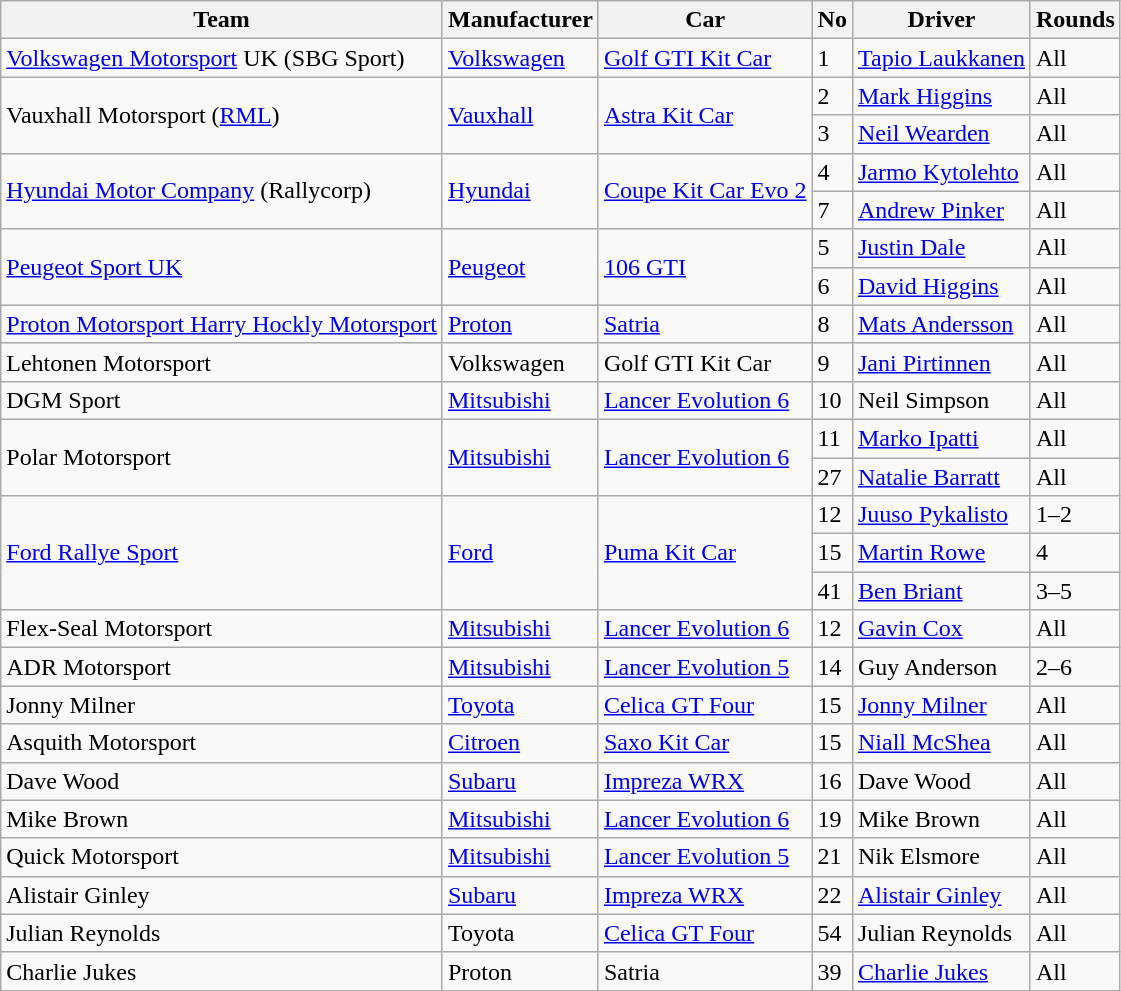<table class="wikitable">
<tr>
<th>Team</th>
<th>Manufacturer</th>
<th>Car</th>
<th>No</th>
<th>Driver</th>
<th>Rounds</th>
</tr>
<tr>
<td><a href='#'>Volkswagen Motorsport</a> UK (SBG Sport)</td>
<td><a href='#'>Volkswagen</a></td>
<td><a href='#'>Golf GTI Kit Car</a></td>
<td>1</td>
<td><a href='#'>Tapio Laukkanen</a></td>
<td>All</td>
</tr>
<tr>
<td rowspan="2">Vauxhall Motorsport (<a href='#'>RML</a>)</td>
<td rowspan="2"><a href='#'>Vauxhall</a></td>
<td rowspan="2"><a href='#'>Astra Kit Car</a></td>
<td>2</td>
<td><a href='#'>Mark Higgins</a></td>
<td>All</td>
</tr>
<tr>
<td>3</td>
<td><a href='#'>Neil Wearden</a></td>
<td>All</td>
</tr>
<tr>
<td rowspan="2"><a href='#'>Hyundai Motor Company</a> (Rallycorp)</td>
<td rowspan="2"><a href='#'>Hyundai</a></td>
<td rowspan="2"><a href='#'>Coupe Kit Car Evo 2</a></td>
<td>4</td>
<td><a href='#'>Jarmo Kytolehto</a></td>
<td>All</td>
</tr>
<tr>
<td>7</td>
<td><a href='#'>Andrew Pinker</a></td>
<td>All</td>
</tr>
<tr>
<td rowspan="2"><a href='#'>Peugeot Sport UK</a></td>
<td rowspan="2"><a href='#'>Peugeot</a></td>
<td rowspan="2"><a href='#'>106 GTI</a></td>
<td>5</td>
<td><a href='#'>Justin Dale</a></td>
<td>All</td>
</tr>
<tr>
<td>6</td>
<td><a href='#'>David Higgins</a></td>
<td>All</td>
</tr>
<tr>
<td><a href='#'>Proton Motorsport Harry Hockly Motorsport</a></td>
<td><a href='#'>Proton</a></td>
<td><a href='#'>Satria</a></td>
<td>8</td>
<td><a href='#'>Mats Andersson</a></td>
<td>All</td>
</tr>
<tr>
<td>Lehtonen Motorsport</td>
<td>Volkswagen</td>
<td>Golf GTI Kit Car</td>
<td>9</td>
<td><a href='#'>Jani Pirtinnen</a></td>
<td>All</td>
</tr>
<tr>
<td>DGM Sport</td>
<td><a href='#'>Mitsubishi</a></td>
<td><a href='#'>Lancer Evolution 6</a></td>
<td>10</td>
<td>Neil Simpson</td>
<td>All</td>
</tr>
<tr>
<td rowspan="2">Polar Motorsport</td>
<td rowspan="2"><a href='#'>Mitsubishi</a></td>
<td rowspan="2"><a href='#'>Lancer Evolution 6</a></td>
<td>11</td>
<td><a href='#'>Marko Ipatti</a></td>
<td>All</td>
</tr>
<tr>
<td>27</td>
<td><a href='#'>Natalie Barratt</a></td>
<td>All</td>
</tr>
<tr>
<td rowspan="3"><a href='#'>Ford Rallye Sport</a></td>
<td rowspan="3"><a href='#'>Ford</a></td>
<td rowspan="3"><a href='#'>Puma Kit Car</a></td>
<td>12</td>
<td><a href='#'>Juuso Pykalisto</a></td>
<td>1–2</td>
</tr>
<tr>
<td>15</td>
<td><a href='#'>Martin Rowe</a></td>
<td>4</td>
</tr>
<tr>
<td>41</td>
<td><a href='#'>Ben Briant</a></td>
<td>3–5</td>
</tr>
<tr>
<td>Flex-Seal Motorsport</td>
<td><a href='#'>Mitsubishi</a></td>
<td><a href='#'>Lancer Evolution 6</a></td>
<td>12</td>
<td><a href='#'>Gavin Cox</a></td>
<td>All</td>
</tr>
<tr>
<td>ADR Motorsport</td>
<td><a href='#'>Mitsubishi</a></td>
<td><a href='#'>Lancer Evolution 5</a></td>
<td>14</td>
<td>Guy Anderson</td>
<td>2–6</td>
</tr>
<tr>
<td>Jonny Milner</td>
<td><a href='#'>Toyota</a></td>
<td><a href='#'>Celica GT Four</a></td>
<td>15</td>
<td><a href='#'>Jonny Milner</a></td>
<td>All</td>
</tr>
<tr>
<td>Asquith Motorsport</td>
<td><a href='#'>Citroen</a></td>
<td><a href='#'>Saxo Kit Car</a></td>
<td>15</td>
<td><a href='#'>Niall McShea</a></td>
<td>All</td>
</tr>
<tr>
<td>Dave Wood</td>
<td><a href='#'>Subaru</a></td>
<td><a href='#'>Impreza WRX</a></td>
<td>16</td>
<td>Dave Wood</td>
<td>All</td>
</tr>
<tr>
<td>Mike Brown</td>
<td><a href='#'>Mitsubishi</a></td>
<td><a href='#'>Lancer Evolution 6</a></td>
<td>19</td>
<td>Mike Brown</td>
<td>All</td>
</tr>
<tr>
<td>Quick Motorsport</td>
<td><a href='#'>Mitsubishi</a></td>
<td><a href='#'>Lancer Evolution 5</a></td>
<td>21</td>
<td>Nik Elsmore</td>
<td>All</td>
</tr>
<tr>
<td>Alistair Ginley</td>
<td><a href='#'>Subaru</a></td>
<td><a href='#'>Impreza WRX</a></td>
<td>22</td>
<td><a href='#'>Alistair Ginley</a></td>
<td>All</td>
</tr>
<tr>
<td>Julian Reynolds</td>
<td>Toyota</td>
<td><a href='#'>Celica GT Four</a></td>
<td>54</td>
<td>Julian Reynolds</td>
<td>All</td>
</tr>
<tr>
<td>Charlie Jukes</td>
<td>Proton</td>
<td>Satria</td>
<td>39</td>
<td><a href='#'>Charlie Jukes</a></td>
<td>All</td>
</tr>
</table>
